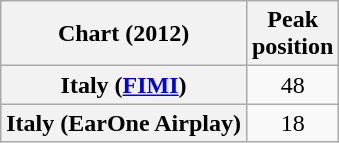<table class="wikitable plainrowheaders" style="text-align:center;">
<tr>
<th>Chart (2012)</th>
<th>Peak<br>position</th>
</tr>
<tr>
<th scope="row">Italy (<a href='#'>FIMI</a>)</th>
<td>48</td>
</tr>
<tr>
<th scope="row">Italy (EarOne Airplay)</th>
<td align="center">18</td>
</tr>
</table>
